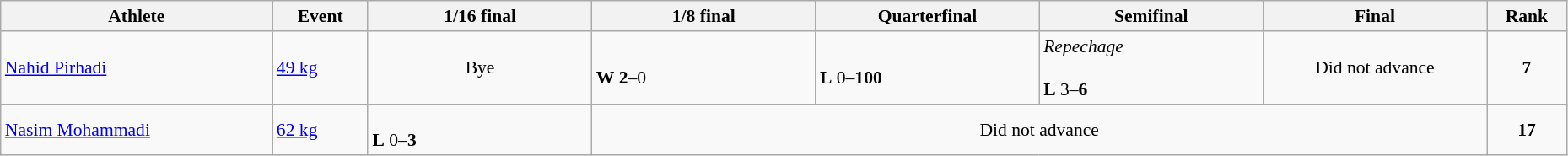<table class="wikitable" width="98%" style="text-align:left; font-size:90%">
<tr>
<th width="17%">Athlete</th>
<th width="6%">Event</th>
<th width="14%">1/16 final</th>
<th width="14%">1/8 final</th>
<th width="14%">Quarterfinal</th>
<th width="14%">Semifinal</th>
<th width="14%">Final</th>
<th width="5%">Rank</th>
</tr>
<tr>
<td><a href='#'>Nahid Pirhadi</a></td>
<td><a href='#'>49 kg</a></td>
<td align=center>Bye</td>
<td><br><strong>W</strong> <strong>2</strong>–0</td>
<td><br><strong>L</strong> 0–<strong>100</strong></td>
<td><em>Repechage</em><br><br><strong>L</strong> 3–<strong>6</strong></td>
<td align=center>Did not advance</td>
<td align=center><strong>7</strong></td>
</tr>
<tr>
<td><a href='#'>Nasim Mohammadi</a></td>
<td><a href='#'>62 kg</a></td>
<td><br><strong>L</strong> 0–<strong>3</strong></td>
<td colspan=4 align=center>Did not advance</td>
<td align=center><strong>17</strong></td>
</tr>
</table>
